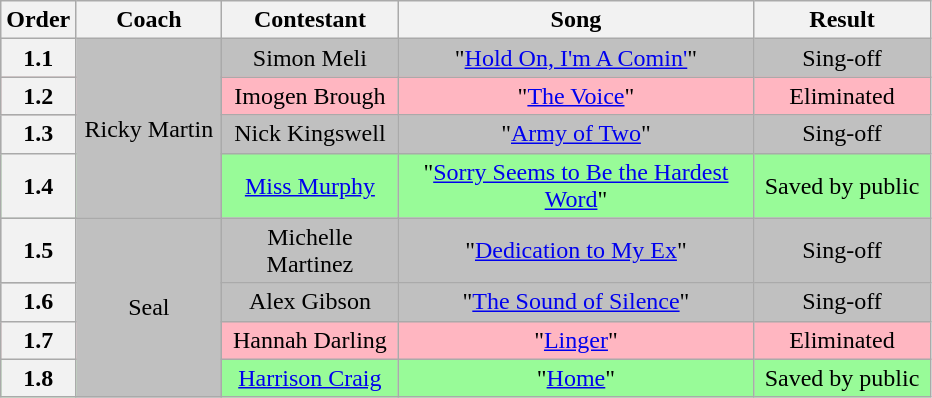<table class="wikitable plainrowheaders sortable" style="text-align: center; width: auto;">
<tr>
<th scope="col" style="width:36px;">Order</th>
<th scope="col" style="width:90px;">Coach</th>
<th scope="col" style="width:110px;">Contestant</th>
<th scope="col" style="width:230px;">Song</th>
<th scope="col" style="width:110px;">Result</th>
</tr>
<tr style="background:silver;">
<th scope="row">1.1</th>
<td rowspan=4>Ricky Martin</td>
<td>Simon Meli</td>
<td>"<a href='#'>Hold On, I'm A Comin'</a>"</td>
<td>Sing-off</td>
</tr>
<tr style="background:lightpink">
<th scope="row">1.2</th>
<td>Imogen Brough</td>
<td>"<a href='#'>The Voice</a>"</td>
<td>Eliminated</td>
</tr>
<tr style="background:silver;">
<th scope="row">1.3</th>
<td>Nick Kingswell</td>
<td>"<a href='#'>Army of Two</a>"</td>
<td>Sing-off</td>
</tr>
<tr style="background:palegreen">
<th scope="row">1.4</th>
<td><a href='#'>Miss Murphy</a></td>
<td>"<a href='#'>Sorry Seems to Be the Hardest Word</a>"</td>
<td>Saved by public</td>
</tr>
<tr style="background:silver;">
<th scope="row">1.5</th>
<td rowspan=4>Seal</td>
<td>Michelle Martinez</td>
<td>"<a href='#'>Dedication to My Ex</a>"</td>
<td>Sing-off</td>
</tr>
<tr style="background:silver;">
<th scope="row">1.6</th>
<td>Alex Gibson</td>
<td>"<a href='#'>The Sound of Silence</a>"</td>
<td>Sing-off</td>
</tr>
<tr style="background:lightpink">
<th scope="row">1.7</th>
<td>Hannah Darling</td>
<td>"<a href='#'>Linger</a>"</td>
<td>Eliminated</td>
</tr>
<tr style="background:palegreen">
<th scope="row">1.8</th>
<td><a href='#'>Harrison Craig</a></td>
<td>"<a href='#'>Home</a>"</td>
<td>Saved by public</td>
</tr>
</table>
